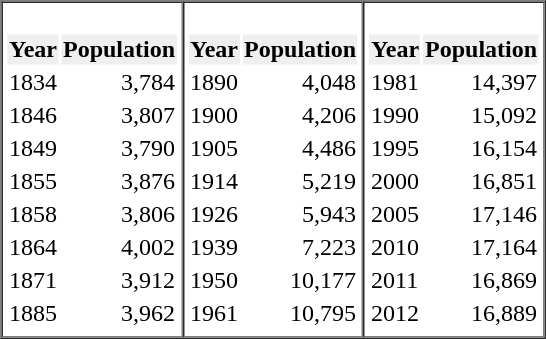<table border="1" cellspacing="0">
<tr>
<td valign="top"><br><table>
<tr>
<th style="background:#efefef;">Year</th>
<th style="background:#efefef;">Population</th>
</tr>
<tr>
<td>1834</td>
<td align="right">3,784</td>
</tr>
<tr>
<td>1846</td>
<td align="right">3,807</td>
</tr>
<tr>
<td>1849</td>
<td align="right">3,790</td>
</tr>
<tr>
<td>1855</td>
<td align="right">3,876</td>
</tr>
<tr>
<td>1858</td>
<td align="right">3,806</td>
</tr>
<tr>
<td>1864</td>
<td align="right">4,002</td>
</tr>
<tr>
<td>1871</td>
<td align="right">3,912</td>
</tr>
<tr>
<td>1885</td>
<td align="right">3,962</td>
</tr>
</table>
</td>
<td valign="top"><br><table>
<tr>
<th style="background:#efefef;">Year</th>
<th style="background:#efefef;">Population</th>
</tr>
<tr>
<td>1890</td>
<td align="right">4,048</td>
</tr>
<tr>
<td>1900</td>
<td align="right">4,206</td>
</tr>
<tr>
<td>1905</td>
<td align="right">4,486</td>
</tr>
<tr>
<td>1914</td>
<td align="right">5,219</td>
</tr>
<tr>
<td>1926</td>
<td align="right">5,943</td>
</tr>
<tr>
<td>1939</td>
<td align="right">7,223</td>
</tr>
<tr>
<td>1950</td>
<td align="right">10,177</td>
</tr>
<tr>
<td>1961</td>
<td align="right">10,795</td>
</tr>
</table>
</td>
<td valign="top"><br><table>
<tr>
<th style="background:#efefef;">Year</th>
<th style="background:#efefef;">Population</th>
</tr>
<tr>
<td>1981</td>
<td align="right">14,397</td>
</tr>
<tr>
<td>1990</td>
<td align="right">15,092</td>
</tr>
<tr>
<td>1995</td>
<td align="right">16,154</td>
</tr>
<tr>
<td>2000</td>
<td align="right">16,851</td>
</tr>
<tr>
<td>2005</td>
<td align="right">17,146</td>
</tr>
<tr>
<td>2010</td>
<td align="right">17,164</td>
</tr>
<tr>
<td>2011</td>
<td align="right">16,869</td>
</tr>
<tr>
<td>2012</td>
<td align="right">16,889</td>
</tr>
<tr>
</tr>
</table>
</td>
</tr>
</table>
